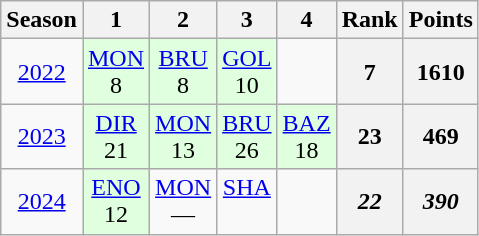<table class="wikitable" style="text-align:center;">
<tr>
<th>Season</th>
<th>1</th>
<th>2</th>
<th>3</th>
<th>4</th>
<th>Rank</th>
<th>Points</th>
</tr>
<tr>
<td><a href='#'>2022</a></td>
<td bgcolor="#dfffdf"><a href='#'>MON</a><br>8</td>
<td bgcolor="#dfffdf"><a href='#'>BRU</a><br>8</td>
<td bgcolor="#dfffdf"><a href='#'>GOL</a><br>10</td>
<td></td>
<th>7</th>
<th>1610</th>
</tr>
<tr>
<td><a href='#'>2023</a></td>
<td bgcolor="#dfffdf"><a href='#'>DIR</a><br>21</td>
<td bgcolor="#dfffdf"><a href='#'>MON</a><br>13</td>
<td bgcolor="#dfffdf"><a href='#'>BRU</a><br>26</td>
<td bgcolor="#dfffdf"><a href='#'>BAZ</a><br>18</td>
<th>23</th>
<th>469</th>
</tr>
<tr>
<td><a href='#'>2024</a></td>
<td bgcolor="#dfffdf"><a href='#'>ENO</a><br>12</td>
<td><a href='#'>MON</a><br>—</td>
<td><a href='#'>SHA</a><br> </td>
<td></td>
<th><em>22</em></th>
<th><em>390</em></th>
</tr>
</table>
